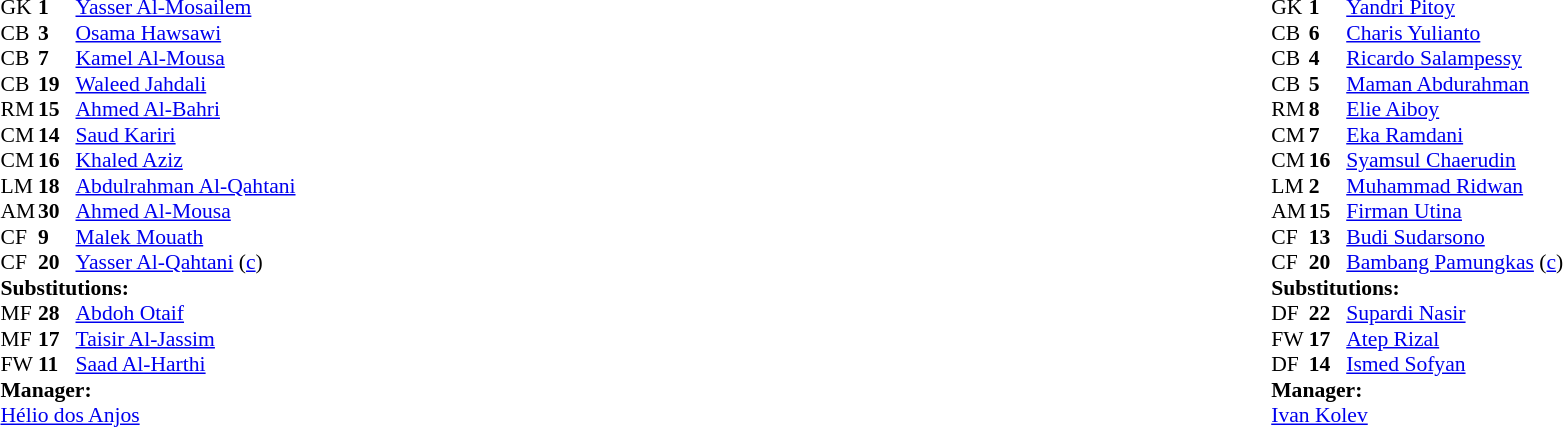<table style="width:100%;">
<tr>
<td style="vertical-align:top; width:50%;"><br><table style="font-size: 90%" cellspacing="0" cellpadding="0">
<tr>
<th width="25"></th>
<th width="25"></th>
</tr>
<tr>
<td>GK</td>
<td><strong>1</strong></td>
<td><a href='#'>Yasser Al-Mosailem</a></td>
</tr>
<tr>
<td>CB</td>
<td><strong>3</strong></td>
<td><a href='#'>Osama Hawsawi</a></td>
</tr>
<tr>
<td>CB</td>
<td><strong>7</strong></td>
<td><a href='#'>Kamel Al-Mousa</a></td>
</tr>
<tr>
<td>CB</td>
<td><strong>19</strong></td>
<td><a href='#'>Waleed Jahdali</a></td>
</tr>
<tr>
<td>RM</td>
<td><strong>15</strong></td>
<td><a href='#'>Ahmed Al-Bahri</a></td>
</tr>
<tr>
<td>CM</td>
<td><strong>14</strong></td>
<td><a href='#'>Saud Kariri</a></td>
<td></td>
<td></td>
</tr>
<tr>
<td>CM</td>
<td><strong>16</strong></td>
<td><a href='#'>Khaled Aziz</a></td>
<td></td>
</tr>
<tr>
<td>LM</td>
<td><strong>18</strong></td>
<td><a href='#'>Abdulrahman Al-Qahtani</a></td>
</tr>
<tr>
<td>AM</td>
<td><strong>30</strong></td>
<td><a href='#'>Ahmed Al-Mousa</a></td>
<td></td>
<td></td>
</tr>
<tr>
<td>CF</td>
<td><strong>9</strong></td>
<td><a href='#'>Malek Mouath</a></td>
</tr>
<tr>
<td>CF</td>
<td><strong>20</strong></td>
<td><a href='#'>Yasser Al-Qahtani</a> (<a href='#'>c</a>)</td>
<td></td>
<td></td>
</tr>
<tr>
<td colspan=3><strong>Substitutions:</strong></td>
</tr>
<tr>
<td>MF</td>
<td><strong>28</strong></td>
<td><a href='#'>Abdoh Otaif</a></td>
<td></td>
<td></td>
</tr>
<tr>
<td>MF</td>
<td><strong>17</strong></td>
<td><a href='#'>Taisir Al-Jassim</a></td>
<td></td>
<td></td>
</tr>
<tr>
<td>FW</td>
<td><strong>11</strong></td>
<td><a href='#'>Saad Al-Harthi</a></td>
<td></td>
<td></td>
</tr>
<tr>
<td colspan=3><strong>Manager:</strong></td>
</tr>
<tr>
<td colspan=3> <a href='#'>Hélio dos Anjos</a></td>
</tr>
</table>
</td>
<td style="vertical-align:top; width:50%;"><br><table cellspacing="0" cellpadding="0" style="font-size:90%; margin:auto;">
<tr>
<th width=25></th>
<th width=25></th>
</tr>
<tr>
<td>GK</td>
<td><strong>1</strong></td>
<td><a href='#'>Yandri Pitoy</a></td>
</tr>
<tr>
<td>CB</td>
<td><strong>6</strong></td>
<td><a href='#'>Charis Yulianto</a></td>
</tr>
<tr>
<td>CB</td>
<td><strong>4</strong></td>
<td><a href='#'>Ricardo Salampessy</a></td>
</tr>
<tr>
<td>CB</td>
<td><strong>5</strong></td>
<td><a href='#'>Maman Abdurahman</a></td>
</tr>
<tr>
<td>RM</td>
<td><strong>8</strong></td>
<td><a href='#'>Elie Aiboy</a></td>
<td></td>
<td></td>
</tr>
<tr>
<td>CM</td>
<td><strong>7</strong></td>
<td><a href='#'>Eka Ramdani</a></td>
<td></td>
</tr>
<tr>
<td>CM</td>
<td><strong>16</strong></td>
<td><a href='#'>Syamsul Chaerudin</a></td>
<td></td>
</tr>
<tr>
<td>LM</td>
<td><strong>2</strong></td>
<td><a href='#'>Muhammad Ridwan</a></td>
</tr>
<tr>
<td>AM</td>
<td><strong>15</strong></td>
<td><a href='#'>Firman Utina</a></td>
<td></td>
<td></td>
</tr>
<tr>
<td>CF</td>
<td><strong>13</strong></td>
<td><a href='#'>Budi Sudarsono</a></td>
<td></td>
<td></td>
</tr>
<tr>
<td>CF</td>
<td><strong>20</strong></td>
<td><a href='#'>Bambang Pamungkas</a> (<a href='#'>c</a>)</td>
</tr>
<tr>
<td colspan=3><strong>Substitutions:</strong></td>
</tr>
<tr>
<td>DF</td>
<td><strong>22</strong></td>
<td><a href='#'>Supardi Nasir</a></td>
<td></td>
<td></td>
</tr>
<tr>
<td>FW</td>
<td><strong>17</strong></td>
<td><a href='#'>Atep Rizal</a></td>
<td></td>
<td></td>
</tr>
<tr>
<td>DF</td>
<td><strong>14</strong></td>
<td><a href='#'>Ismed Sofyan</a></td>
<td></td>
<td></td>
</tr>
<tr>
<td colspan=3><strong>Manager:</strong></td>
</tr>
<tr>
<td colspan=3> <a href='#'>Ivan Kolev</a></td>
</tr>
</table>
</td>
</tr>
</table>
